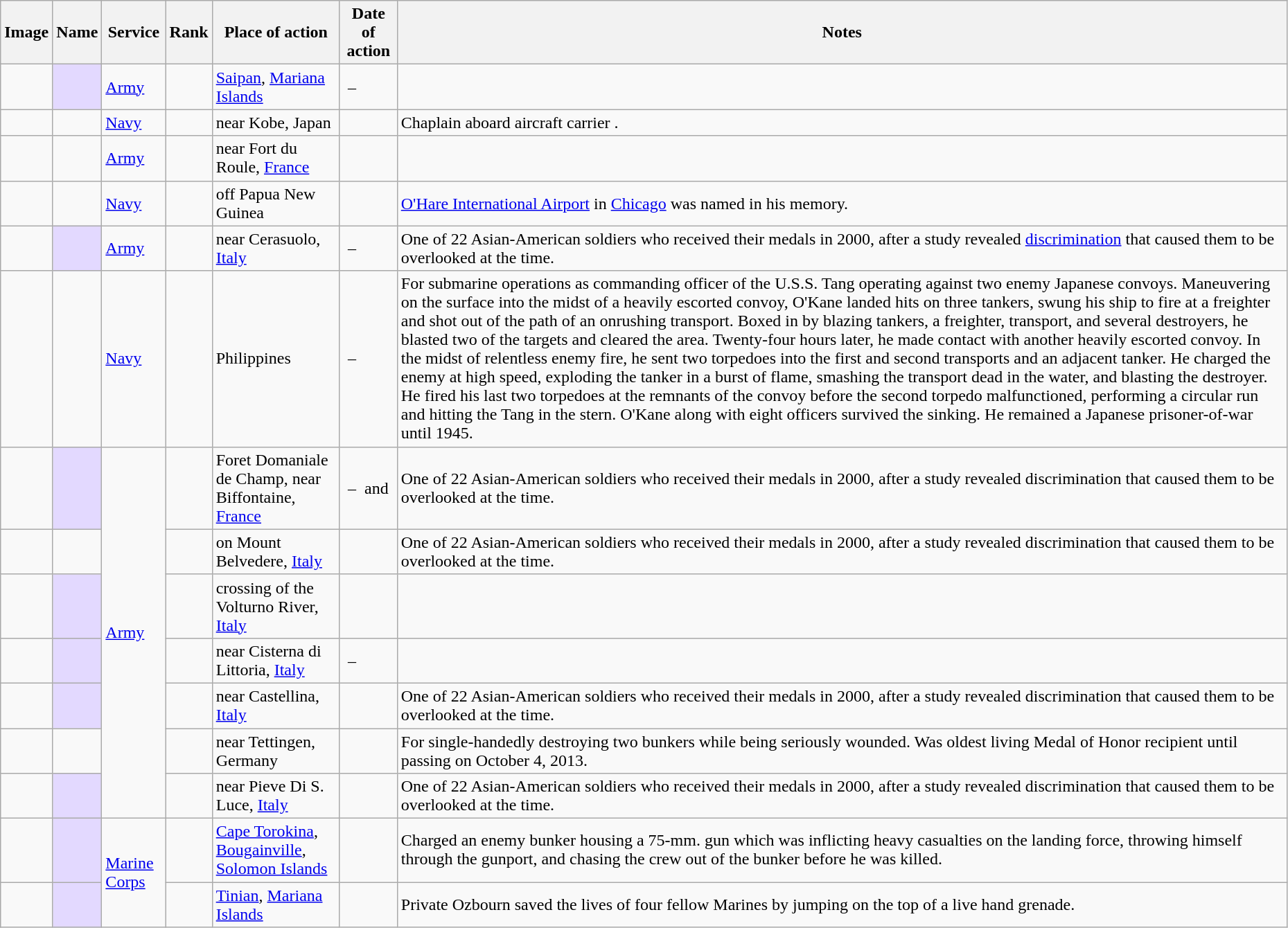<table class="wikitable sortable" width="98%">
<tr>
<th class="unsortable">Image</th>
<th>Name</th>
<th>Service</th>
<th>Rank</th>
<th>Place of action</th>
<th>Date of action</th>
<th class="unsortable">Notes</th>
</tr>
<tr>
<td></td>
<td style="background:#e3d9ff;"></td>
<td><a href='#'>Army</a></td>
<td></td>
<td><a href='#'>Saipan</a>, <a href='#'>Mariana Islands</a></td>
<td> – </td>
<td></td>
</tr>
<tr>
<td></td>
<td></td>
<td><a href='#'>Navy</a></td>
<td></td>
<td>near Kobe, Japan</td>
<td></td>
<td>Chaplain aboard aircraft carrier .</td>
</tr>
<tr>
<td></td>
<td></td>
<td><a href='#'>Army</a></td>
<td></td>
<td>near Fort du Roule, <a href='#'>France</a></td>
<td></td>
<td></td>
</tr>
<tr>
<td></td>
<td></td>
<td><a href='#'>Navy</a></td>
<td></td>
<td>off Papua New Guinea</td>
<td></td>
<td><a href='#'>O'Hare International Airport</a> in <a href='#'>Chicago</a> was named in his memory.</td>
</tr>
<tr>
<td></td>
<td style="background:#e3d9ff;"></td>
<td><a href='#'>Army</a></td>
<td></td>
<td>near Cerasuolo, <a href='#'>Italy</a></td>
<td> – </td>
<td>One of 22 Asian-American soldiers who received their medals in 2000, after a study revealed <a href='#'>discrimination</a> that caused them to be overlooked at the time.</td>
</tr>
<tr>
<td></td>
<td></td>
<td><a href='#'>Navy</a></td>
<td></td>
<td>Philippines</td>
<td> – </td>
<td>For submarine operations as commanding officer of the U.S.S. Tang operating against two enemy Japanese convoys. Maneuvering on the surface into the midst of a heavily escorted convoy, O'Kane landed hits on three tankers, swung his ship to fire at a freighter and shot out of the path of an onrushing transport. Boxed in by blazing tankers, a freighter, transport, and several destroyers, he blasted two of the targets and cleared the area. Twenty-four hours later, he made contact with another heavily escorted convoy. In the midst of relentless enemy fire, he sent two torpedoes into the first and second transports and an adjacent tanker. He charged the enemy at high speed, exploding the tanker in a burst of flame, smashing the transport dead in the water, and blasting the destroyer. He fired his last two torpedoes at the remnants of the convoy before the second torpedo malfunctioned, performing a circular run and hitting the Tang in the stern. O'Kane along with eight officers survived the sinking. He remained a Japanese prisoner-of-war until 1945.</td>
</tr>
<tr>
<td></td>
<td style="background:#e3d9ff;"></td>
<td rowspan="7"><a href='#'>Army</a></td>
<td></td>
<td>Foret Domaniale de Champ, near Biffontaine, <a href='#'>France</a></td>
<td> –  and </td>
<td>One of 22 Asian-American soldiers who received their medals in 2000, after a study revealed discrimination that caused them to be overlooked at the time.</td>
</tr>
<tr>
<td></td>
<td></td>
<td></td>
<td>on Mount Belvedere, <a href='#'>Italy</a></td>
<td></td>
<td>One of 22 Asian-American soldiers who received their medals in 2000, after a study revealed discrimination that caused them to be overlooked at the time.</td>
</tr>
<tr>
<td></td>
<td style="background:#e3d9ff;"></td>
<td></td>
<td>crossing of the Volturno River, <a href='#'>Italy</a></td>
<td></td>
<td></td>
</tr>
<tr>
<td></td>
<td style="background:#e3d9ff;"></td>
<td></td>
<td>near Cisterna di Littoria, <a href='#'>Italy</a></td>
<td> – </td>
<td></td>
</tr>
<tr>
<td></td>
<td style="background:#e3d9ff;"></td>
<td></td>
<td>near Castellina, <a href='#'>Italy</a></td>
<td></td>
<td>One of 22 Asian-American soldiers who received their medals in 2000, after a study revealed discrimination that caused them to be overlooked at the time.</td>
</tr>
<tr>
<td></td>
<td></td>
<td></td>
<td>near Tettingen, Germany</td>
<td></td>
<td>For single-handedly destroying two bunkers while being seriously wounded. Was oldest living Medal of Honor recipient until passing on October 4, 2013.</td>
</tr>
<tr>
<td></td>
<td style="background:#e3d9ff;"></td>
<td></td>
<td>near Pieve Di S. Luce, <a href='#'>Italy</a></td>
<td></td>
<td>One of 22 Asian-American soldiers who received their medals in 2000, after a study revealed discrimination that caused them to be overlooked at the time.</td>
</tr>
<tr>
<td></td>
<td style="background:#e3d9ff;"></td>
<td rowspan="2"><a href='#'>Marine Corps</a></td>
<td></td>
<td><a href='#'>Cape Torokina</a>, <a href='#'>Bougainville</a>, <a href='#'>Solomon Islands</a></td>
<td></td>
<td>Charged an enemy bunker housing a 75-mm. gun which was inflicting heavy casualties on the landing force, throwing himself through the gunport, and chasing the crew out of the bunker before he was killed.</td>
</tr>
<tr>
<td></td>
<td style="background:#e3d9ff;"></td>
<td></td>
<td><a href='#'>Tinian</a>, <a href='#'>Mariana Islands</a></td>
<td></td>
<td>Private Ozbourn saved the lives of four fellow Marines by jumping on the top of a live hand grenade.</td>
</tr>
</table>
